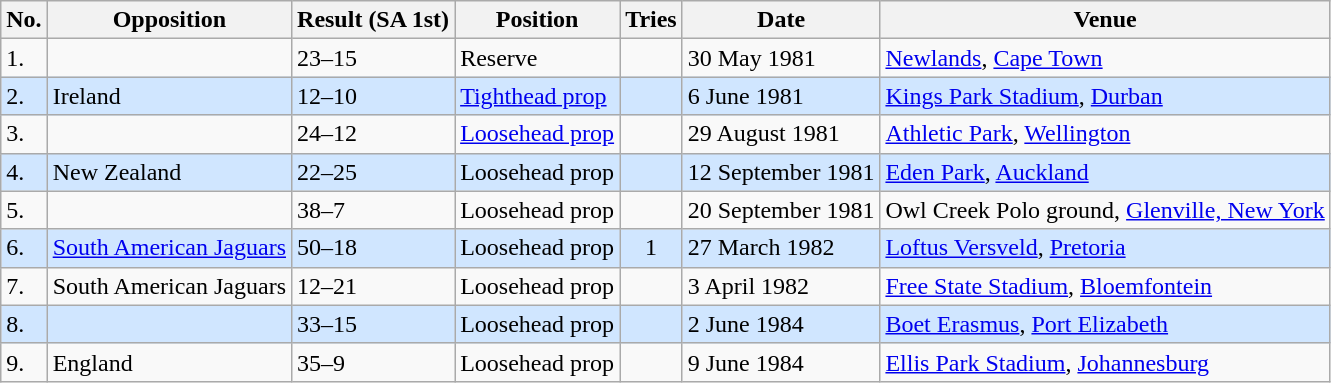<table class="wikitable sortable">
<tr>
<th>No.</th>
<th>Opposition</th>
<th>Result (SA 1st)</th>
<th>Position</th>
<th>Tries</th>
<th>Date</th>
<th>Venue</th>
</tr>
<tr>
<td>1.</td>
<td></td>
<td>23–15</td>
<td>Reserve</td>
<td></td>
<td>30 May 1981</td>
<td><a href='#'>Newlands</a>, <a href='#'>Cape Town</a></td>
</tr>
<tr style="background: #D0E6FF;">
<td>2.</td>
<td> Ireland</td>
<td>12–10</td>
<td><a href='#'>Tighthead prop</a></td>
<td></td>
<td>6 June 1981</td>
<td><a href='#'>Kings Park Stadium</a>, <a href='#'>Durban</a></td>
</tr>
<tr>
<td>3.</td>
<td></td>
<td>24–12</td>
<td><a href='#'>Loosehead prop</a></td>
<td></td>
<td>29 August 1981</td>
<td><a href='#'>Athletic Park</a>, <a href='#'>Wellington</a></td>
</tr>
<tr style="background: #D0E6FF;">
<td>4.</td>
<td> New Zealand</td>
<td>22–25</td>
<td>Loosehead prop</td>
<td></td>
<td>12 September 1981</td>
<td><a href='#'>Eden Park</a>, <a href='#'>Auckland</a></td>
</tr>
<tr>
<td>5.</td>
<td></td>
<td>38–7</td>
<td>Loosehead prop</td>
<td></td>
<td>20 September 1981</td>
<td>Owl Creek Polo ground, <a href='#'>Glenville, New York</a></td>
</tr>
<tr style="background: #D0E6FF;">
<td>6.</td>
<td> <a href='#'>South American Jaguars</a></td>
<td>50–18</td>
<td>Loosehead prop</td>
<td align="center">1</td>
<td>27 March 1982</td>
<td><a href='#'>Loftus Versveld</a>, <a href='#'>Pretoria</a></td>
</tr>
<tr>
<td>7.</td>
<td> South American Jaguars</td>
<td>12–21</td>
<td>Loosehead prop</td>
<td></td>
<td>3 April 1982</td>
<td><a href='#'>Free State Stadium</a>, <a href='#'>Bloemfontein</a></td>
</tr>
<tr style="background: #D0E6FF;">
<td>8.</td>
<td></td>
<td>33–15</td>
<td>Loosehead prop</td>
<td></td>
<td>2 June 1984</td>
<td><a href='#'>Boet Erasmus</a>, <a href='#'>Port Elizabeth</a></td>
</tr>
<tr>
<td>9.</td>
<td> England</td>
<td>35–9</td>
<td>Loosehead prop</td>
<td></td>
<td>9 June 1984</td>
<td><a href='#'>Ellis Park Stadium</a>, <a href='#'>Johannesburg</a></td>
</tr>
</table>
